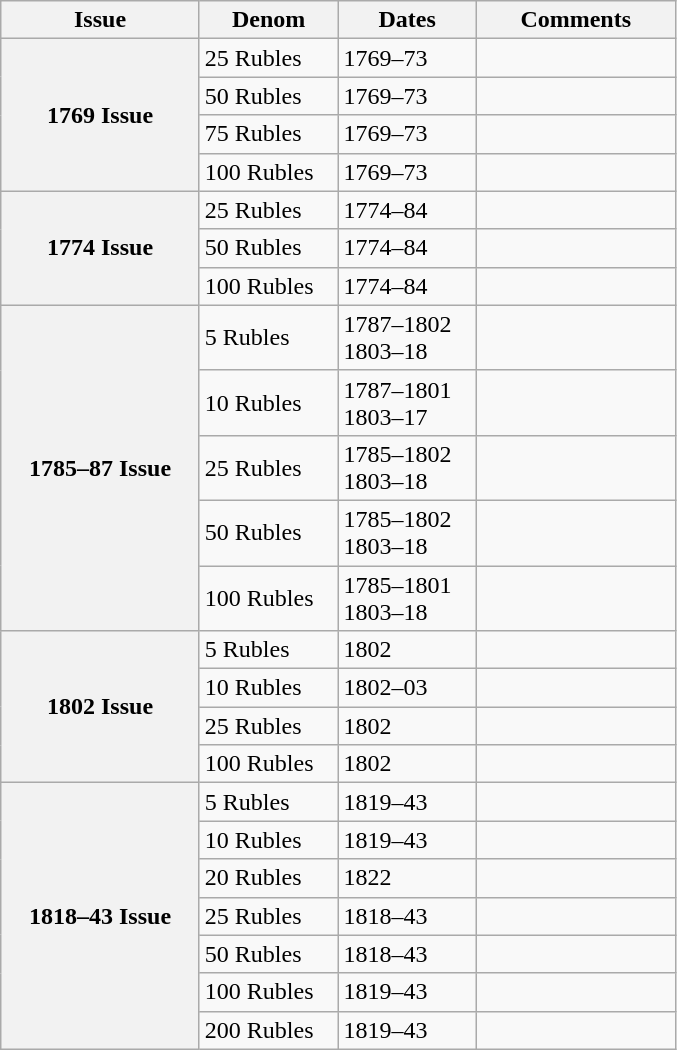<table class="wikitable">
<tr>
<th scope="col" style="width:125px;">Issue</th>
<th scope="col" style="width:85px;">Denom</th>
<th scope="col" style="width:85px;">Dates</th>
<th scope="col" style="width:125px;">Comments</th>
</tr>
<tr>
<th rowspan="4">1769 Issue</th>
<td>25 Rubles</td>
<td>1769–73</td>
<td></td>
</tr>
<tr>
<td>50 Rubles</td>
<td>1769–73</td>
<td></td>
</tr>
<tr>
<td>75 Rubles</td>
<td>1769–73</td>
<td></td>
</tr>
<tr>
<td>100 Rubles</td>
<td>1769–73</td>
<td></td>
</tr>
<tr>
<th rowspan="3">1774 Issue</th>
<td>25 Rubles</td>
<td>1774–84</td>
<td></td>
</tr>
<tr>
<td>50 Rubles</td>
<td>1774–84</td>
<td></td>
</tr>
<tr>
<td>100 Rubles</td>
<td>1774–84</td>
<td></td>
</tr>
<tr>
<th rowspan="5">1785–87 Issue</th>
<td>5 Rubles</td>
<td>1787–1802<br>1803–18</td>
<td></td>
</tr>
<tr>
<td>10 Rubles</td>
<td>1787–1801<br>1803–17</td>
<td></td>
</tr>
<tr>
<td>25 Rubles</td>
<td>1785–1802<br>1803–18</td>
<td></td>
</tr>
<tr>
<td>50 Rubles</td>
<td>1785–1802<br>1803–18</td>
<td></td>
</tr>
<tr>
<td>100 Rubles</td>
<td>1785–1801<br>1803–18</td>
<td></td>
</tr>
<tr>
<th rowspan="4">1802 Issue</th>
<td>5 Rubles</td>
<td>1802</td>
<td></td>
</tr>
<tr>
<td>10 Rubles</td>
<td>1802–03</td>
<td></td>
</tr>
<tr>
<td>25 Rubles</td>
<td>1802</td>
<td></td>
</tr>
<tr>
<td>100 Rubles</td>
<td>1802</td>
<td></td>
</tr>
<tr>
<th rowspan="7">1818–43 Issue</th>
<td>5 Rubles</td>
<td>1819–43</td>
<td></td>
</tr>
<tr>
<td>10 Rubles</td>
<td>1819–43</td>
<td></td>
</tr>
<tr>
<td>20 Rubles</td>
<td>1822</td>
<td></td>
</tr>
<tr>
<td>25 Rubles</td>
<td>1818–43</td>
<td></td>
</tr>
<tr>
<td>50 Rubles</td>
<td>1818–43</td>
<td></td>
</tr>
<tr>
<td>100 Rubles</td>
<td>1819–43</td>
<td></td>
</tr>
<tr>
<td>200 Rubles</td>
<td>1819–43</td>
<td></td>
</tr>
</table>
